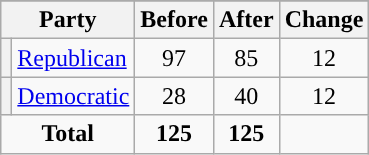<table class="wikitable" style="text-align:center;">
<tr>
</tr>
<tr>
<th colspan=2>Party</th>
<th>Before</th>
<th>After</th>
<th>Change</th>
</tr>
<tr>
<th style="background-color:"></th>
<td style="text-align:left;"><a href='#'>Republican</a></td>
<td>97</td>
<td>85</td>
<td> 12</td>
</tr>
<tr>
<th style="background-color:"></th>
<td style="text-align:left;"><a href='#'>Democratic</a></td>
<td>28</td>
<td>40</td>
<td> 12</td>
</tr>
<tr>
<td colspan=2><strong>Total</strong></td>
<td><strong>125</strong></td>
<td><strong>125</strong></td>
<td></td>
</tr>
</table>
